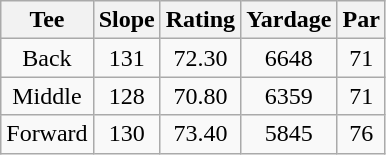<table class="wikitable" style="text-align:center; border:1px">
<tr>
<th>Tee</th>
<th>Slope</th>
<th>Rating</th>
<th>Yardage</th>
<th>Par</th>
</tr>
<tr>
<td>Back</td>
<td>131</td>
<td>72.30</td>
<td>6648</td>
<td>71</td>
</tr>
<tr>
<td>Middle</td>
<td>128</td>
<td>70.80</td>
<td>6359</td>
<td>71</td>
</tr>
<tr>
<td>Forward</td>
<td>130</td>
<td>73.40</td>
<td>5845</td>
<td>76</td>
</tr>
<tr>
</tr>
</table>
